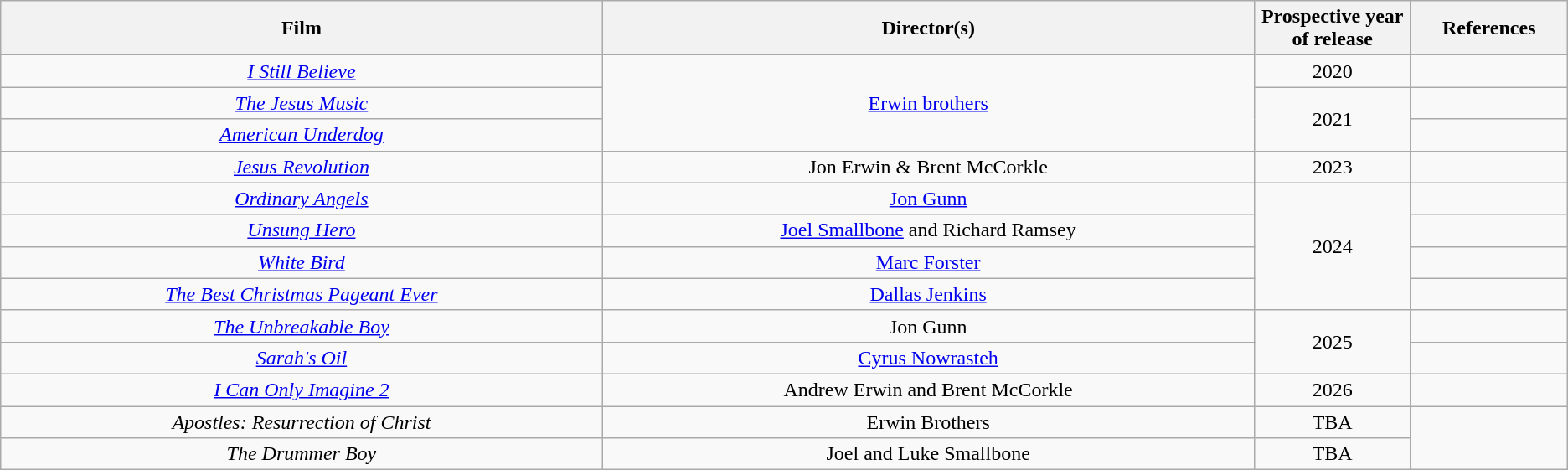<table class="wikitable sortable plainrowheaders" style="text-align:center;">
<tr>
<th scope="col">Film</th>
<th scope="col">Director(s)</th>
<th scope="col" style="width:10%;">Prospective year of release</th>
<th scope="col" style="width:10%; text-align:center;">References</th>
</tr>
<tr>
<td style="text-align:center;"><em><a href='#'>I Still Believe</a></em></td>
<td style="text-align:center;" rowspan="3"><a href='#'>Erwin brothers</a></td>
<td style="text-align:center;">2020</td>
<td style="text-align:center;" rowspan="1"></td>
</tr>
<tr>
<td style="text-align:center;"><em><a href='#'>The Jesus Music</a></em></td>
<td style="text-align:center;" rowspan="2">2021</td>
<td style="text-align:center;"></td>
</tr>
<tr>
<td style="text-align:center;"><em><a href='#'>American Underdog</a></em></td>
<td style="text-align:center;" rowspan="1"></td>
</tr>
<tr>
<td style="text-align:center;"><em><a href='#'>Jesus Revolution</a></em></td>
<td style="text-align:center;">Jon Erwin & Brent McCorkle</td>
<td style="text-align:center;">2023</td>
<td style="text-align:center;"></td>
</tr>
<tr>
<td style="text-align:center;"><em><a href='#'>Ordinary Angels</a></em></td>
<td style="text-align:center;"><a href='#'>Jon Gunn</a></td>
<td style="text-align:center;" rowspan="4">2024</td>
<td style="text-align:center;"></td>
</tr>
<tr>
<td style="text-align:center;"><em><a href='#'>Unsung Hero</a></em></td>
<td style="text-align:center;"><a href='#'>Joel Smallbone</a> and Richard Ramsey</td>
<td style="text-align:center;"></td>
</tr>
<tr>
<td style="text-align:center;"><em><a href='#'>White Bird</a></em></td>
<td style="text-align:center;"><a href='#'>Marc Forster</a></td>
<td style="text-align:center;"></td>
</tr>
<tr>
<td style="text-align:center;"><em><a href='#'>The Best Christmas Pageant Ever</a></em></td>
<td style="text-align:center;"><a href='#'>Dallas Jenkins</a></td>
<td style="text-align:center;"></td>
</tr>
<tr>
<td style="text-align:center;"><em><a href='#'>The Unbreakable Boy</a></em></td>
<td style="text-align:center;">Jon Gunn</td>
<td style="text-align:center;" rowspan="2">2025</td>
<td style="text-align:center;"></td>
</tr>
<tr>
<td style="text-align:center;"><em><a href='#'>Sarah's Oil</a></em></td>
<td style="text-align:center;"><a href='#'>Cyrus Nowrasteh</a></td>
<td style="text-align:center;"></td>
</tr>
<tr>
<td style="text-align:center;"><em><a href='#'>I Can Only Imagine 2</a></em></td>
<td style="text-align:center;">Andrew Erwin and Brent McCorkle</td>
<td style="text-align:center;">2026</td>
<td style="text-align:center;"></td>
</tr>
<tr>
<td style="text-align:center;"><em>Apostles: Resurrection of Christ</em></td>
<td style="text-align:center;">Erwin Brothers</td>
<td style="text-align:center;">TBA</td>
<td rowspan="2"></td>
</tr>
<tr>
<td style="text-align:center;"><em>The Drummer Boy</em></td>
<td style="text-align:center;">Joel and Luke Smallbone</td>
<td style="text-align:center;">TBA</td>
</tr>
</table>
